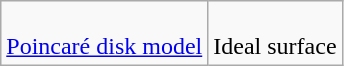<table class=wikitable>
<tr>
<td><br><a href='#'>Poincaré disk model</a></td>
<td><br>Ideal surface</td>
</tr>
</table>
